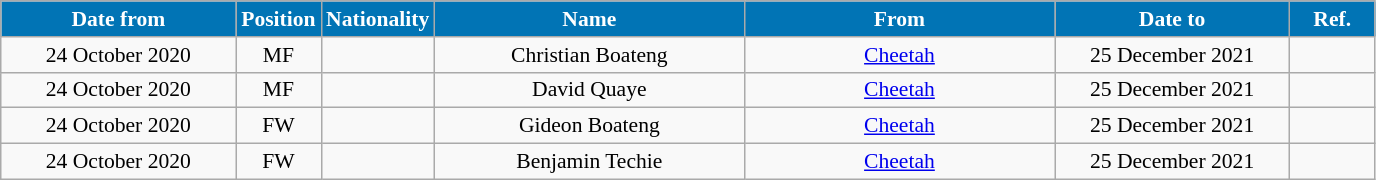<table class="wikitable"  style="text-align:center; font-size:90%; ">
<tr>
<th style="background:#0174B5; color:#FFFFFF; width:150px;">Date from</th>
<th style="background:#0174B5; color:#FFFFFF; width:50px;">Position</th>
<th style="background:#0174B5; color:#FFFFFF; width:50px;">Nationality</th>
<th style="background:#0174B5; color:#FFFFFF; width:200px;">Name</th>
<th style="background:#0174B5; color:#FFFFFF; width:200px;">From</th>
<th style="background:#0174B5; color:#FFFFFF; width:150px;">Date to</th>
<th style="background:#0174B5; color:#FFFFFF; width:50px;">Ref.</th>
</tr>
<tr>
<td>24 October 2020</td>
<td>MF</td>
<td></td>
<td>Christian Boateng</td>
<td><a href='#'>Cheetah</a></td>
<td>25 December 2021</td>
<td></td>
</tr>
<tr>
<td>24 October 2020</td>
<td>MF</td>
<td></td>
<td>David Quaye</td>
<td><a href='#'>Cheetah</a></td>
<td>25 December 2021</td>
<td></td>
</tr>
<tr>
<td>24 October 2020</td>
<td>FW</td>
<td></td>
<td>Gideon Boateng</td>
<td><a href='#'>Cheetah</a></td>
<td>25 December 2021</td>
<td></td>
</tr>
<tr>
<td>24 October 2020</td>
<td>FW</td>
<td></td>
<td>Benjamin Techie</td>
<td><a href='#'>Cheetah</a></td>
<td>25 December 2021</td>
<td></td>
</tr>
</table>
